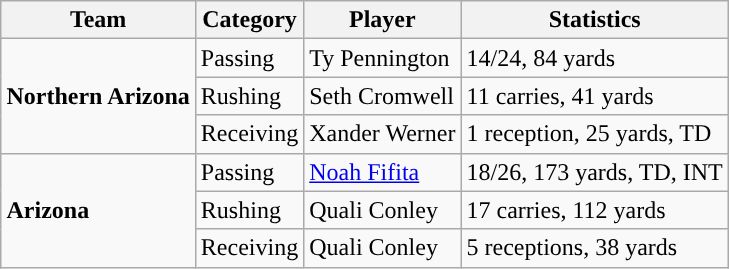<table class="wikitable" style="float: right;">
<tr>
<th>Team</th>
<th>Category</th>
<th>Player</th>
<th>Statistics</th>
</tr>
<tr>
<td rowspan=3><strong>Northern Arizona</strong></td>
<td>Passing</td>
<td>Ty Pennington</td>
<td>14/24, 84 yards</td>
</tr>
<tr>
<td>Rushing</td>
<td>Seth Cromwell</td>
<td>11 carries, 41 yards</td>
</tr>
<tr>
<td>Receiving</td>
<td>Xander Werner</td>
<td>1 reception, 25 yards, TD</td>
</tr>
<tr>
<td rowspan=3><strong>Arizona</strong></td>
<td>Passing</td>
<td><a href='#'>Noah Fifita</a></td>
<td>18/26, 173 yards, TD, INT</td>
</tr>
<tr>
<td>Rushing</td>
<td>Quali Conley</td>
<td>17 carries, 112 yards</td>
</tr>
<tr>
<td>Receiving</td>
<td>Quali Conley</td>
<td>5 receptions, 38 yards</td>
</tr>
</table>
